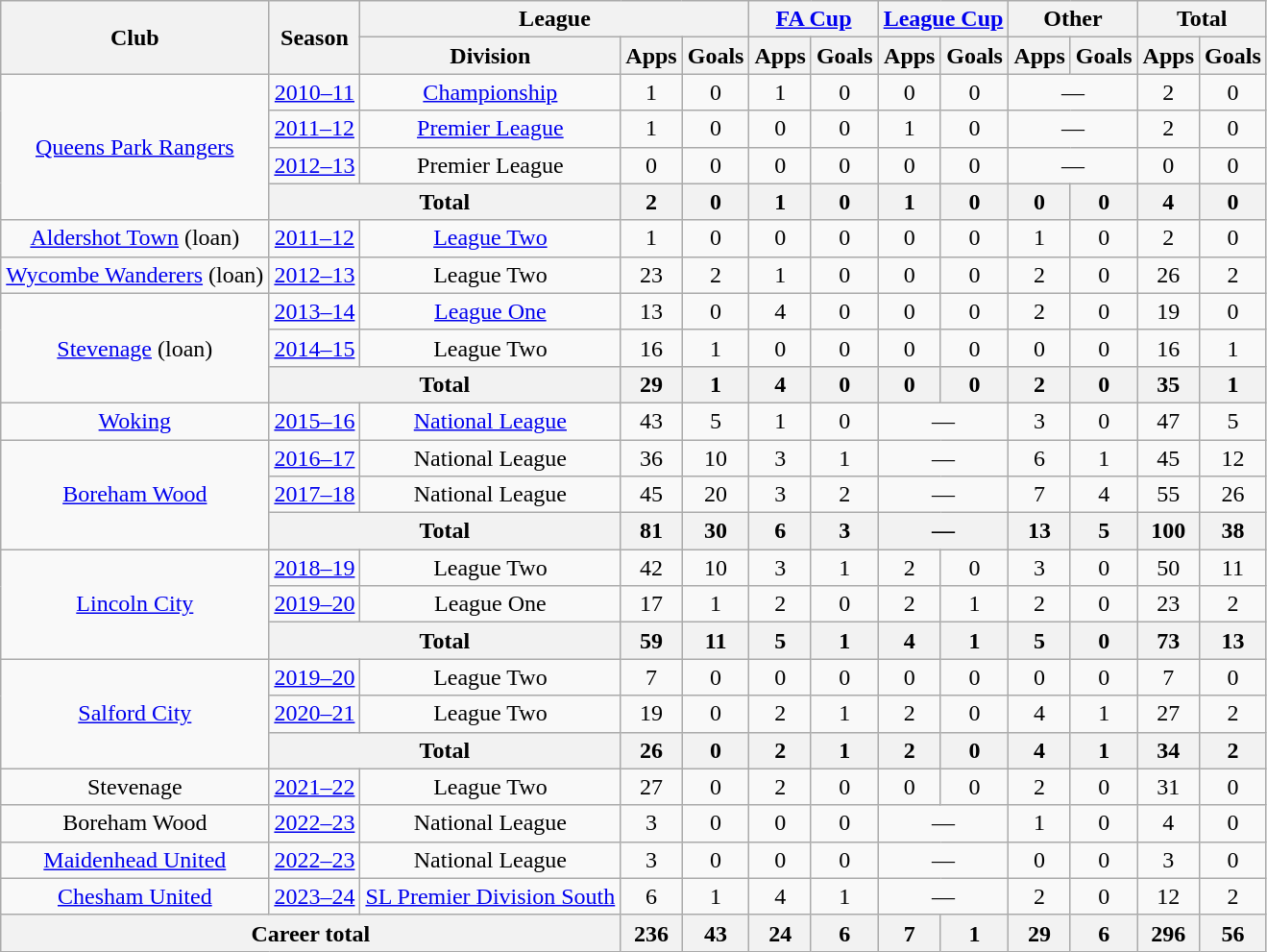<table class="wikitable" style="text-align:center">
<tr>
<th rowspan="2">Club</th>
<th rowspan="2">Season</th>
<th colspan="3">League</th>
<th colspan="2"><a href='#'>FA Cup</a></th>
<th colspan="2"><a href='#'>League Cup</a></th>
<th colspan="2">Other</th>
<th colspan="2">Total</th>
</tr>
<tr>
<th>Division</th>
<th>Apps</th>
<th>Goals</th>
<th>Apps</th>
<th>Goals</th>
<th>Apps</th>
<th>Goals</th>
<th>Apps</th>
<th>Goals</th>
<th>Apps</th>
<th>Goals</th>
</tr>
<tr>
<td rowspan="4"><a href='#'>Queens Park Rangers</a></td>
<td><a href='#'>2010–11</a></td>
<td><a href='#'>Championship</a></td>
<td>1</td>
<td>0</td>
<td>1</td>
<td>0</td>
<td>0</td>
<td>0</td>
<td colspan="2">—</td>
<td>2</td>
<td>0</td>
</tr>
<tr>
<td><a href='#'>2011–12</a></td>
<td><a href='#'>Premier League</a></td>
<td>1</td>
<td>0</td>
<td>0</td>
<td>0</td>
<td>1</td>
<td>0</td>
<td colspan="2">—</td>
<td>2</td>
<td>0</td>
</tr>
<tr>
<td><a href='#'>2012–13</a></td>
<td>Premier League</td>
<td>0</td>
<td>0</td>
<td>0</td>
<td>0</td>
<td>0</td>
<td>0</td>
<td colspan="2">—</td>
<td>0</td>
<td>0</td>
</tr>
<tr>
<th colspan="2">Total</th>
<th>2</th>
<th>0</th>
<th>1</th>
<th>0</th>
<th>1</th>
<th>0</th>
<th>0</th>
<th>0</th>
<th>4</th>
<th>0</th>
</tr>
<tr>
<td><a href='#'>Aldershot Town</a> (loan)</td>
<td><a href='#'>2011–12</a></td>
<td><a href='#'>League Two</a></td>
<td>1</td>
<td>0</td>
<td>0</td>
<td>0</td>
<td>0</td>
<td>0</td>
<td>1</td>
<td>0</td>
<td>2</td>
<td>0</td>
</tr>
<tr>
<td><a href='#'>Wycombe Wanderers</a> (loan)</td>
<td><a href='#'>2012–13</a></td>
<td>League Two</td>
<td>23</td>
<td>2</td>
<td>1</td>
<td>0</td>
<td>0</td>
<td>0</td>
<td>2</td>
<td>0</td>
<td>26</td>
<td>2</td>
</tr>
<tr>
<td rowspan="3"><a href='#'>Stevenage</a> (loan)</td>
<td><a href='#'>2013–14</a></td>
<td><a href='#'>League One</a></td>
<td>13</td>
<td>0</td>
<td>4</td>
<td>0</td>
<td>0</td>
<td>0</td>
<td>2</td>
<td>0</td>
<td>19</td>
<td>0</td>
</tr>
<tr>
<td><a href='#'>2014–15</a></td>
<td>League Two</td>
<td>16</td>
<td>1</td>
<td>0</td>
<td>0</td>
<td>0</td>
<td>0</td>
<td>0</td>
<td>0</td>
<td>16</td>
<td>1</td>
</tr>
<tr>
<th colspan="2">Total</th>
<th>29</th>
<th>1</th>
<th>4</th>
<th>0</th>
<th>0</th>
<th>0</th>
<th>2</th>
<th>0</th>
<th>35</th>
<th>1</th>
</tr>
<tr>
<td><a href='#'>Woking</a></td>
<td><a href='#'>2015–16</a></td>
<td><a href='#'>National League</a></td>
<td>43</td>
<td>5</td>
<td>1</td>
<td>0</td>
<td colspan="2">—</td>
<td>3</td>
<td>0</td>
<td>47</td>
<td>5</td>
</tr>
<tr>
<td rowspan="3"><a href='#'>Boreham Wood</a></td>
<td><a href='#'>2016–17</a></td>
<td>National League</td>
<td>36</td>
<td>10</td>
<td>3</td>
<td>1</td>
<td colspan="2">—</td>
<td>6</td>
<td>1</td>
<td>45</td>
<td>12</td>
</tr>
<tr>
<td><a href='#'>2017–18</a></td>
<td>National League</td>
<td>45</td>
<td>20</td>
<td>3</td>
<td>2</td>
<td colspan="2">—</td>
<td>7</td>
<td>4</td>
<td>55</td>
<td>26</td>
</tr>
<tr>
<th colspan="2">Total</th>
<th>81</th>
<th>30</th>
<th>6</th>
<th>3</th>
<th colspan="2">—</th>
<th>13</th>
<th>5</th>
<th>100</th>
<th>38</th>
</tr>
<tr>
<td rowspan="3"><a href='#'>Lincoln City</a></td>
<td><a href='#'>2018–19</a></td>
<td>League Two</td>
<td>42</td>
<td>10</td>
<td>3</td>
<td>1</td>
<td>2</td>
<td>0</td>
<td>3</td>
<td>0</td>
<td>50</td>
<td>11</td>
</tr>
<tr>
<td><a href='#'>2019–20</a></td>
<td>League One</td>
<td>17</td>
<td>1</td>
<td>2</td>
<td>0</td>
<td>2</td>
<td>1</td>
<td>2</td>
<td>0</td>
<td>23</td>
<td>2</td>
</tr>
<tr>
<th colspan="2">Total</th>
<th>59</th>
<th>11</th>
<th>5</th>
<th>1</th>
<th>4</th>
<th>1</th>
<th>5</th>
<th>0</th>
<th>73</th>
<th>13</th>
</tr>
<tr>
<td rowspan="3"><a href='#'>Salford City</a></td>
<td><a href='#'>2019–20</a></td>
<td>League Two</td>
<td>7</td>
<td>0</td>
<td>0</td>
<td>0</td>
<td>0</td>
<td>0</td>
<td>0</td>
<td>0</td>
<td>7</td>
<td>0</td>
</tr>
<tr>
<td><a href='#'>2020–21</a></td>
<td>League Two</td>
<td>19</td>
<td>0</td>
<td>2</td>
<td>1</td>
<td>2</td>
<td>0</td>
<td>4</td>
<td>1</td>
<td>27</td>
<td>2</td>
</tr>
<tr>
<th colspan="2">Total</th>
<th>26</th>
<th>0</th>
<th>2</th>
<th>1</th>
<th>2</th>
<th>0</th>
<th>4</th>
<th>1</th>
<th>34</th>
<th>2</th>
</tr>
<tr>
<td>Stevenage</td>
<td><a href='#'>2021–22</a></td>
<td>League Two</td>
<td>27</td>
<td>0</td>
<td>2</td>
<td>0</td>
<td>0</td>
<td>0</td>
<td>2</td>
<td>0</td>
<td>31</td>
<td>0</td>
</tr>
<tr>
<td rowspan="1">Boreham Wood</td>
<td><a href='#'>2022–23</a></td>
<td>National League</td>
<td>3</td>
<td>0</td>
<td>0</td>
<td>0</td>
<td colspan="2">—</td>
<td>1</td>
<td>0</td>
<td>4</td>
<td>0</td>
</tr>
<tr>
<td rowspan="1"><a href='#'>Maidenhead United</a></td>
<td><a href='#'>2022–23</a></td>
<td>National League</td>
<td>3</td>
<td>0</td>
<td>0</td>
<td>0</td>
<td colspan="2">—</td>
<td>0</td>
<td>0</td>
<td>3</td>
<td>0</td>
</tr>
<tr>
<td><a href='#'>Chesham United</a></td>
<td><a href='#'>2023–24</a></td>
<td><a href='#'>SL Premier Division South</a></td>
<td>6</td>
<td>1</td>
<td>4</td>
<td>1</td>
<td colspan="2">—</td>
<td>2</td>
<td>0</td>
<td>12</td>
<td>2</td>
</tr>
<tr>
<th colspan="3">Career total</th>
<th>236</th>
<th>43</th>
<th>24</th>
<th>6</th>
<th>7</th>
<th>1</th>
<th>29</th>
<th>6</th>
<th>296</th>
<th>56</th>
</tr>
</table>
